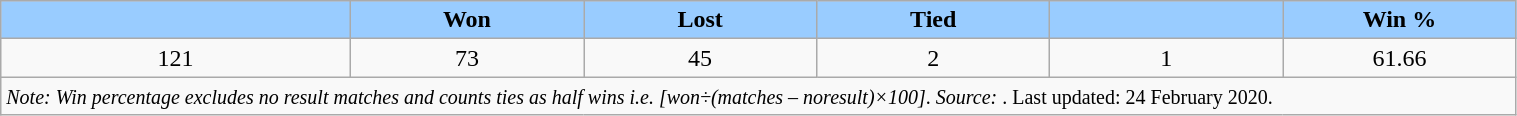<table class="wikitable"  style="text-align:center; width:80%;">
<tr style="background:#9cf;">
<th scope="col" style="background:#9cf; width:15%;"></th>
<th scope="col" style="background:#9cf; width:10%;">Won</th>
<th scope="col" style="background:#9cf; width:10%;">Lost</th>
<th scope="col" style="background:#9cf; width:10%;">Tied</th>
<th scope="col" style="background:#9cf; width:10%;"></th>
<th scope="col" style="background:#9cf; width:10%;">Win %</th>
</tr>
<tr>
<td>121</td>
<td>73</td>
<td>45</td>
<td>2</td>
<td>1</td>
<td>61.66</td>
</tr>
<tr style="text-align:left">
<td colspan=6><small><em>Note: Win percentage excludes no result matches and counts ties as half wins i.e. [won÷(matches – noresult)×100]</em>.</small><small><em>  Source: </em>. Last updated: 24 February 2020.</small></td>
</tr>
</table>
